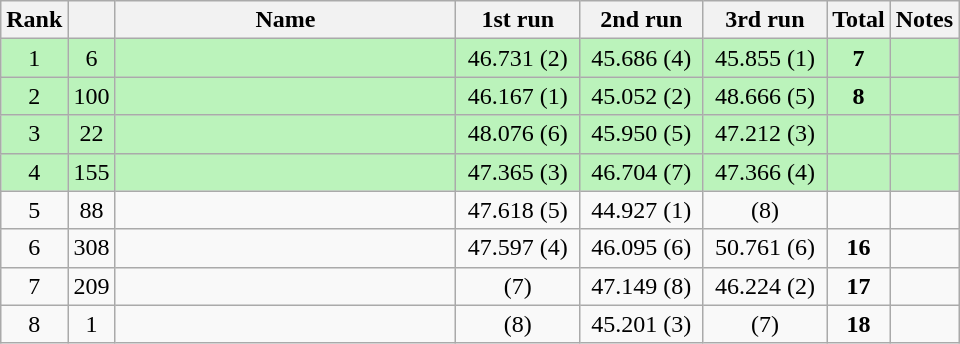<table class="sortable wikitable" style="text-align:center;">
<tr>
<th width="30">Rank</th>
<th width="20"></th>
<th width="220">Name</th>
<th width="75">1st run</th>
<th width="75">2nd run</th>
<th width="75">3rd run</th>
<th width="30">Total</th>
<th width="30">Notes</th>
</tr>
<tr bgcolor=#bbf3bb>
<td>1</td>
<td>6</td>
<td align="left"></td>
<td>46.731 (2)</td>
<td>45.686 (4)</td>
<td>45.855 (1)</td>
<td><strong>7</strong></td>
<td></td>
</tr>
<tr bgcolor=#bbf3bb>
<td>2</td>
<td>100</td>
<td align="left"></td>
<td>46.167 (1)</td>
<td>45.052 (2)</td>
<td>48.666 (5)</td>
<td><strong>8</strong></td>
<td></td>
</tr>
<tr bgcolor=#bbf3bb>
<td>3</td>
<td>22</td>
<td align="left"></td>
<td>48.076 (6)</td>
<td>45.950 (5)</td>
<td>47.212 (3)</td>
<td><strong></strong></td>
<td></td>
</tr>
<tr bgcolor=#bbf3bb>
<td>4</td>
<td>155</td>
<td align="left"></td>
<td>47.365 (3)</td>
<td>46.704 (7)</td>
<td>47.366 (4)</td>
<td><strong></strong></td>
<td></td>
</tr>
<tr>
<td>5</td>
<td>88</td>
<td align="left"></td>
<td>47.618 (5)</td>
<td>44.927 (1)</td>
<td> (8)</td>
<td><strong></strong></td>
<td></td>
</tr>
<tr>
<td>6</td>
<td>308</td>
<td align="left"></td>
<td>47.597 (4)</td>
<td>46.095 (6)</td>
<td>50.761 (6)</td>
<td><strong>16</strong></td>
<td></td>
</tr>
<tr>
<td>7</td>
<td>209</td>
<td align="left"></td>
<td> (7)</td>
<td>47.149 (8)</td>
<td>46.224 (2)</td>
<td><strong>17</strong></td>
<td></td>
</tr>
<tr>
<td>8</td>
<td>1</td>
<td align="left"></td>
<td> (8)</td>
<td>45.201 (3)</td>
<td> (7)</td>
<td><strong>18</strong></td>
<td></td>
</tr>
</table>
